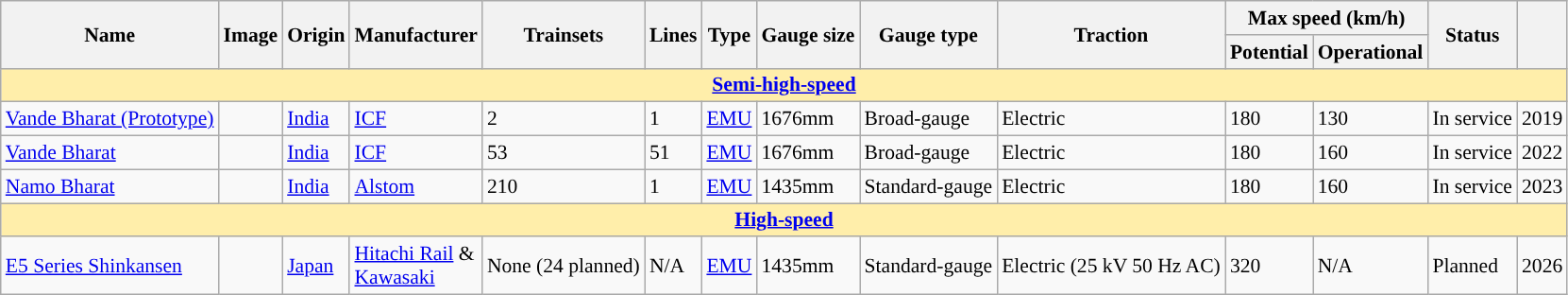<table class="sortable wikitable" style="font-size:90%">
<tr>
<th rowspan="2">Name</th>
<th rowspan="2">Image</th>
<th rowspan="2">Origin</th>
<th rowspan="2">Manufacturer</th>
<th rowspan="2">Trainsets</th>
<th rowspan="2">Lines</th>
<th rowspan="2">Type</th>
<th rowspan="2">Gauge size</th>
<th rowspan="2">Gauge type</th>
<th rowspan="2">Traction</th>
<th colspan="2">Max speed (km/h)</th>
<th rowspan="2">Status</th>
<th rowspan="2"></th>
</tr>
<tr>
<th>Potential</th>
<th>Operational</th>
</tr>
<tr>
<td colspan="14" style="background:#ffeeaa; text-align:center;"><strong><a href='#'>Semi-high-speed</a></strong></td>
</tr>
<tr>
<td><a href='#'>Vande Bharat (Prototype)</a></td>
<td></td>
<td><a href='#'>India</a></td>
<td><a href='#'>ICF</a></td>
<td>2</td>
<td>1</td>
<td><a href='#'>EMU</a></td>
<td>1676mm</td>
<td>Broad-gauge</td>
<td>Electric</td>
<td>180</td>
<td>130</td>
<td>In service</td>
<td>2019</td>
</tr>
<tr>
<td><a href='#'>Vande Bharat</a></td>
<td></td>
<td><a href='#'>India</a></td>
<td><a href='#'>ICF</a></td>
<td>53</td>
<td>51</td>
<td><a href='#'>EMU</a></td>
<td>1676mm</td>
<td>Broad-gauge</td>
<td>Electric</td>
<td>180</td>
<td>160</td>
<td>In service</td>
<td>2022</td>
</tr>
<tr>
<td><a href='#'>Namo Bharat</a></td>
<td></td>
<td><a href='#'>India</a></td>
<td><a href='#'>Alstom</a></td>
<td>210</td>
<td>1</td>
<td><a href='#'>EMU</a></td>
<td>1435mm</td>
<td>Standard-gauge</td>
<td>Electric</td>
<td>180</td>
<td>160</td>
<td>In service</td>
<td>2023</td>
</tr>
<tr>
<td colspan="14" style="background:#ffeeaa; text-align:center;"><strong><a href='#'>High-speed</a></strong></td>
</tr>
<tr>
<td><a href='#'>E5 Series Shinkansen</a></td>
<td></td>
<td><a href='#'>Japan</a></td>
<td><a href='#'>Hitachi Rail</a> &<br><a href='#'>Kawasaki</a></td>
<td>None (24 planned)</td>
<td>N/A</td>
<td><a href='#'>EMU</a></td>
<td>1435mm</td>
<td>Standard-gauge</td>
<td>Electric (25 kV 50 Hz AC)</td>
<td>320</td>
<td>N/A</td>
<td>Planned</td>
<td>2026</td>
</tr>
</table>
